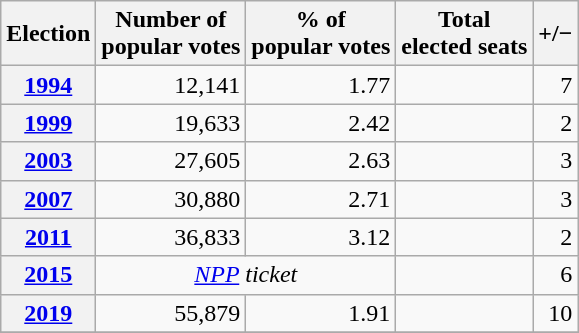<table class="wikitable" style="text-align: right;">
<tr align=center>
<th>Election</th>
<th>Number of<br>popular votes</th>
<th>% of<br>popular votes</th>
<th>Total<br>elected seats</th>
<th>+/−</th>
</tr>
<tr>
<th><a href='#'>1994</a></th>
<td>12,141</td>
<td>1.77</td>
<td></td>
<td>7</td>
</tr>
<tr>
<th><a href='#'>1999</a></th>
<td>19,633</td>
<td>2.42</td>
<td></td>
<td>2</td>
</tr>
<tr>
<th><a href='#'>2003</a></th>
<td>27,605</td>
<td>2.63</td>
<td></td>
<td>3</td>
</tr>
<tr>
<th><a href='#'>2007</a></th>
<td>30,880</td>
<td>2.71</td>
<td></td>
<td>3</td>
</tr>
<tr>
<th><a href='#'>2011</a></th>
<td>36,833</td>
<td>3.12</td>
<td></td>
<td>2</td>
</tr>
<tr>
<th><a href='#'>2015</a></th>
<td colspan=2 align=center><em><a href='#'>NPP</a> ticket</em></td>
<td></td>
<td>6</td>
</tr>
<tr>
<th><a href='#'>2019</a></th>
<td>55,879</td>
<td>1.91</td>
<td></td>
<td>10</td>
</tr>
<tr>
</tr>
</table>
